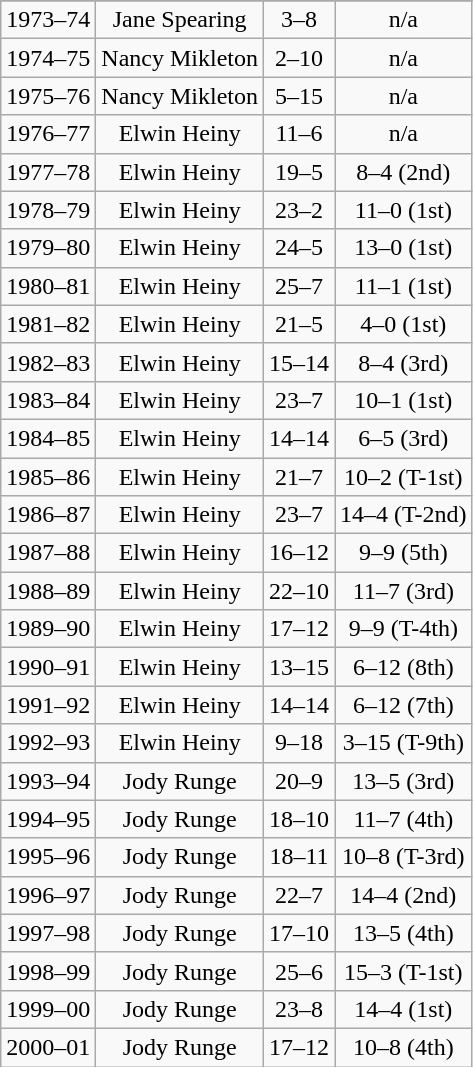<table class="wikitable" style="text-align:center">
<tr>
</tr>
<tr>
<td style="text-align:left">1973–74</td>
<td>Jane Spearing</td>
<td>3–8</td>
<td>n/a</td>
</tr>
<tr>
<td style="text-align:left">1974–75</td>
<td>Nancy Mikleton</td>
<td>2–10</td>
<td>n/a</td>
</tr>
<tr>
<td style="text-align:left">1975–76</td>
<td>Nancy Mikleton</td>
<td>5–15</td>
<td>n/a</td>
</tr>
<tr>
<td style="text-align:left">1976–77</td>
<td>Elwin Heiny</td>
<td>11–6</td>
<td>n/a</td>
</tr>
<tr>
<td style="text-align:left">1977–78</td>
<td>Elwin Heiny</td>
<td>19–5</td>
<td>8–4 (2nd)</td>
</tr>
<tr>
<td style="text-align:left">1978–79</td>
<td>Elwin Heiny</td>
<td>23–2</td>
<td>11–0 (1st)</td>
</tr>
<tr>
<td style="text-align:left">1979–80</td>
<td>Elwin Heiny</td>
<td>24–5</td>
<td>13–0 (1st)</td>
</tr>
<tr>
<td style="text-align:left">1980–81</td>
<td>Elwin Heiny</td>
<td>25–7</td>
<td>11–1 (1st)</td>
</tr>
<tr>
<td style="text-align:left">1981–82</td>
<td>Elwin Heiny</td>
<td>21–5</td>
<td>4–0 (1st)</td>
</tr>
<tr>
<td style="text-align:left">1982–83</td>
<td>Elwin Heiny</td>
<td>15–14</td>
<td>8–4 (3rd)</td>
</tr>
<tr>
<td style="text-align:left">1983–84</td>
<td>Elwin Heiny</td>
<td>23–7</td>
<td>10–1 (1st)</td>
</tr>
<tr>
<td style="text-align:left">1984–85</td>
<td>Elwin Heiny</td>
<td>14–14</td>
<td>6–5 (3rd)</td>
</tr>
<tr>
<td style="text-align:left">1985–86</td>
<td>Elwin Heiny</td>
<td>21–7</td>
<td>10–2 (T-1st)</td>
</tr>
<tr>
<td style="text-align:left">1986–87</td>
<td>Elwin Heiny</td>
<td>23–7</td>
<td>14–4 (T-2nd)</td>
</tr>
<tr>
<td style="text-align:left">1987–88</td>
<td>Elwin Heiny</td>
<td>16–12</td>
<td>9–9 (5th)</td>
</tr>
<tr>
<td style="text-align:left">1988–89</td>
<td>Elwin Heiny</td>
<td>22–10</td>
<td>11–7 (3rd)</td>
</tr>
<tr>
<td style="text-align:left">1989–90</td>
<td>Elwin Heiny</td>
<td>17–12</td>
<td>9–9 (T-4th)</td>
</tr>
<tr>
<td style="text-align:left">1990–91</td>
<td>Elwin Heiny</td>
<td>13–15</td>
<td>6–12 (8th)</td>
</tr>
<tr>
<td style="text-align:left">1991–92</td>
<td>Elwin Heiny</td>
<td>14–14</td>
<td>6–12 (7th)</td>
</tr>
<tr>
<td style="text-align:left">1992–93</td>
<td>Elwin Heiny</td>
<td>9–18</td>
<td>3–15 (T-9th)</td>
</tr>
<tr>
<td style="text-align:left">1993–94</td>
<td>Jody Runge</td>
<td>20–9</td>
<td>13–5 (3rd)</td>
</tr>
<tr>
<td style="text-align:left">1994–95</td>
<td>Jody Runge</td>
<td>18–10</td>
<td>11–7 (4th)</td>
</tr>
<tr>
<td style="text-align:left">1995–96</td>
<td>Jody Runge</td>
<td>18–11</td>
<td>10–8 (T-3rd)</td>
</tr>
<tr>
<td style="text-align:left">1996–97</td>
<td>Jody Runge</td>
<td>22–7</td>
<td>14–4 (2nd)</td>
</tr>
<tr>
<td style="text-align:left">1997–98</td>
<td>Jody Runge</td>
<td>17–10</td>
<td>13–5 (4th)</td>
</tr>
<tr>
<td style="text-align:left">1998–99</td>
<td>Jody Runge</td>
<td>25–6</td>
<td>15–3 (T-1st)</td>
</tr>
<tr>
<td style="text-align:left">1999–00</td>
<td>Jody Runge</td>
<td>23–8</td>
<td>14–4 (1st)</td>
</tr>
<tr>
<td style="text-align:left">2000–01</td>
<td>Jody Runge</td>
<td>17–12</td>
<td>10–8 (4th)</td>
</tr>
</table>
